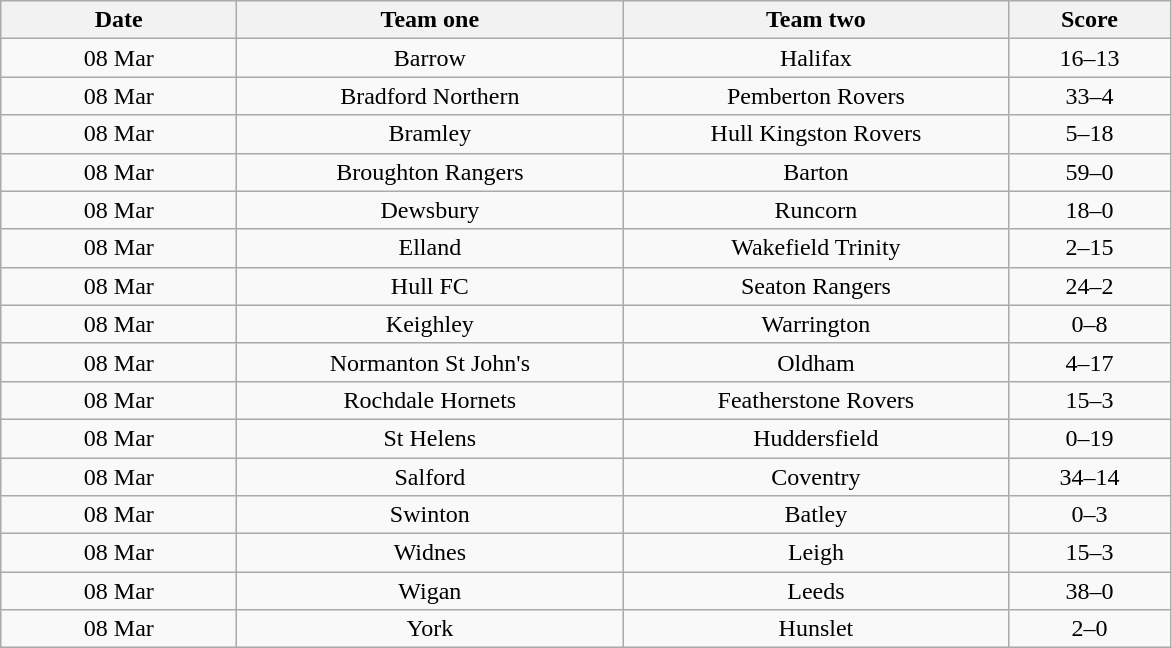<table class="wikitable" style="text-align: center">
<tr>
<th width=150>Date</th>
<th width=250>Team one</th>
<th width=250>Team two</th>
<th width=100>Score</th>
</tr>
<tr>
<td>08 Mar</td>
<td>Barrow</td>
<td>Halifax</td>
<td>16–13</td>
</tr>
<tr>
<td>08 Mar</td>
<td>Bradford Northern</td>
<td>Pemberton Rovers</td>
<td>33–4</td>
</tr>
<tr>
<td>08 Mar</td>
<td>Bramley</td>
<td>Hull Kingston Rovers</td>
<td>5–18</td>
</tr>
<tr>
<td>08 Mar</td>
<td>Broughton Rangers</td>
<td>Barton</td>
<td>59–0</td>
</tr>
<tr>
<td>08 Mar</td>
<td>Dewsbury</td>
<td>Runcorn</td>
<td>18–0</td>
</tr>
<tr>
<td>08 Mar</td>
<td>Elland</td>
<td>Wakefield Trinity</td>
<td>2–15</td>
</tr>
<tr>
<td>08 Mar</td>
<td>Hull FC</td>
<td>Seaton Rangers</td>
<td>24–2</td>
</tr>
<tr>
<td>08 Mar</td>
<td>Keighley</td>
<td>Warrington</td>
<td>0–8</td>
</tr>
<tr>
<td>08 Mar</td>
<td>Normanton St John's</td>
<td>Oldham</td>
<td>4–17</td>
</tr>
<tr>
<td>08 Mar</td>
<td>Rochdale Hornets</td>
<td>Featherstone Rovers</td>
<td>15–3</td>
</tr>
<tr>
<td>08 Mar</td>
<td>St Helens</td>
<td>Huddersfield</td>
<td>0–19</td>
</tr>
<tr>
<td>08 Mar</td>
<td>Salford</td>
<td>Coventry</td>
<td>34–14</td>
</tr>
<tr>
<td>08 Mar</td>
<td>Swinton</td>
<td>Batley</td>
<td>0–3</td>
</tr>
<tr>
<td>08 Mar</td>
<td>Widnes</td>
<td>Leigh</td>
<td>15–3</td>
</tr>
<tr>
<td>08 Mar</td>
<td>Wigan</td>
<td>Leeds</td>
<td>38–0</td>
</tr>
<tr>
<td>08 Mar</td>
<td>York</td>
<td>Hunslet</td>
<td>2–0</td>
</tr>
</table>
